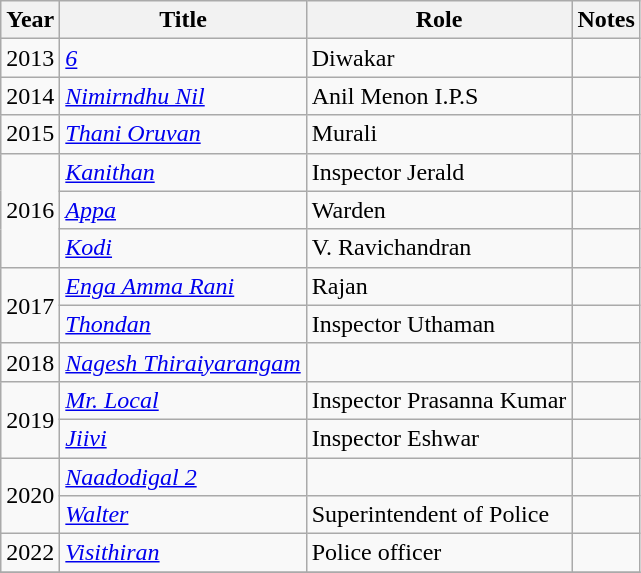<table class="wikitable sortable">
<tr>
<th>Year</th>
<th>Title</th>
<th>Role</th>
<th class="unsortable">Notes</th>
</tr>
<tr>
<td>2013</td>
<td><em><a href='#'>6</a></em></td>
<td>Diwakar</td>
<td></td>
</tr>
<tr>
<td>2014</td>
<td><em><a href='#'>Nimirndhu Nil</a></em></td>
<td>Anil Menon I.P.S</td>
<td></td>
</tr>
<tr>
<td>2015</td>
<td><em><a href='#'>Thani Oruvan</a></em></td>
<td>Murali</td>
<td></td>
</tr>
<tr>
<td rowspan=3>2016</td>
<td><em><a href='#'>Kanithan</a></em></td>
<td>Inspector Jerald</td>
<td></td>
</tr>
<tr>
<td><em><a href='#'>Appa</a></em></td>
<td>Warden</td>
<td></td>
</tr>
<tr>
<td><em><a href='#'>Kodi</a></em></td>
<td>V. Ravichandran</td>
<td></td>
</tr>
<tr>
<td rowspan=2>2017</td>
<td><em><a href='#'>Enga Amma Rani</a></em></td>
<td>Rajan</td>
<td></td>
</tr>
<tr>
<td><em><a href='#'>Thondan</a></em></td>
<td>Inspector Uthaman</td>
<td></td>
</tr>
<tr>
<td>2018</td>
<td><em><a href='#'>Nagesh Thiraiyarangam</a></em></td>
<td></td>
<td></td>
</tr>
<tr>
<td rowspan=2>2019</td>
<td><em><a href='#'>Mr. Local</a></em></td>
<td>Inspector Prasanna Kumar</td>
<td></td>
</tr>
<tr>
<td><em><a href='#'>Jiivi</a></em></td>
<td>Inspector Eshwar</td>
<td></td>
</tr>
<tr>
<td rowspan=2>2020</td>
<td><em><a href='#'>Naadodigal 2</a></em></td>
<td></td>
<td></td>
</tr>
<tr>
<td><em><a href='#'>Walter</a></em></td>
<td>Superintendent of Police</td>
<td></td>
</tr>
<tr>
<td>2022</td>
<td><em><a href='#'>Visithiran</a></em></td>
<td>Police officer</td>
<td></td>
</tr>
<tr>
</tr>
</table>
